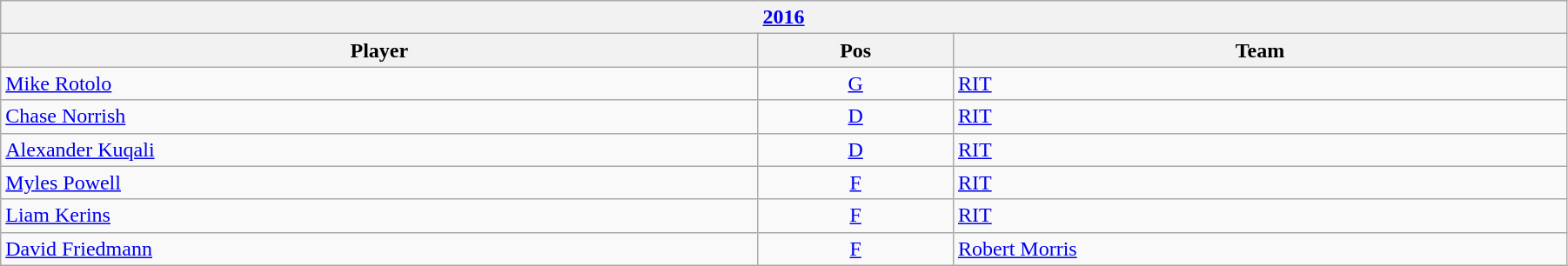<table class="wikitable" width=95%>
<tr>
<th colspan=3><a href='#'>2016</a></th>
</tr>
<tr>
<th>Player</th>
<th>Pos</th>
<th>Team</th>
</tr>
<tr>
<td><a href='#'>Mike Rotolo</a></td>
<td style="text-align:center;"><a href='#'>G</a></td>
<td><a href='#'>RIT</a></td>
</tr>
<tr>
<td><a href='#'>Chase Norrish</a></td>
<td style="text-align:center;"><a href='#'>D</a></td>
<td><a href='#'>RIT</a></td>
</tr>
<tr>
<td><a href='#'>Alexander Kuqali</a></td>
<td style="text-align:center;"><a href='#'>D</a></td>
<td><a href='#'>RIT</a></td>
</tr>
<tr>
<td><a href='#'>Myles Powell</a></td>
<td style="text-align:center;"><a href='#'>F</a></td>
<td><a href='#'>RIT</a></td>
</tr>
<tr>
<td><a href='#'>Liam Kerins</a></td>
<td style="text-align:center;"><a href='#'>F</a></td>
<td><a href='#'>RIT</a></td>
</tr>
<tr>
<td><a href='#'>David Friedmann</a></td>
<td style="text-align:center;"><a href='#'>F</a></td>
<td><a href='#'>Robert Morris</a></td>
</tr>
</table>
